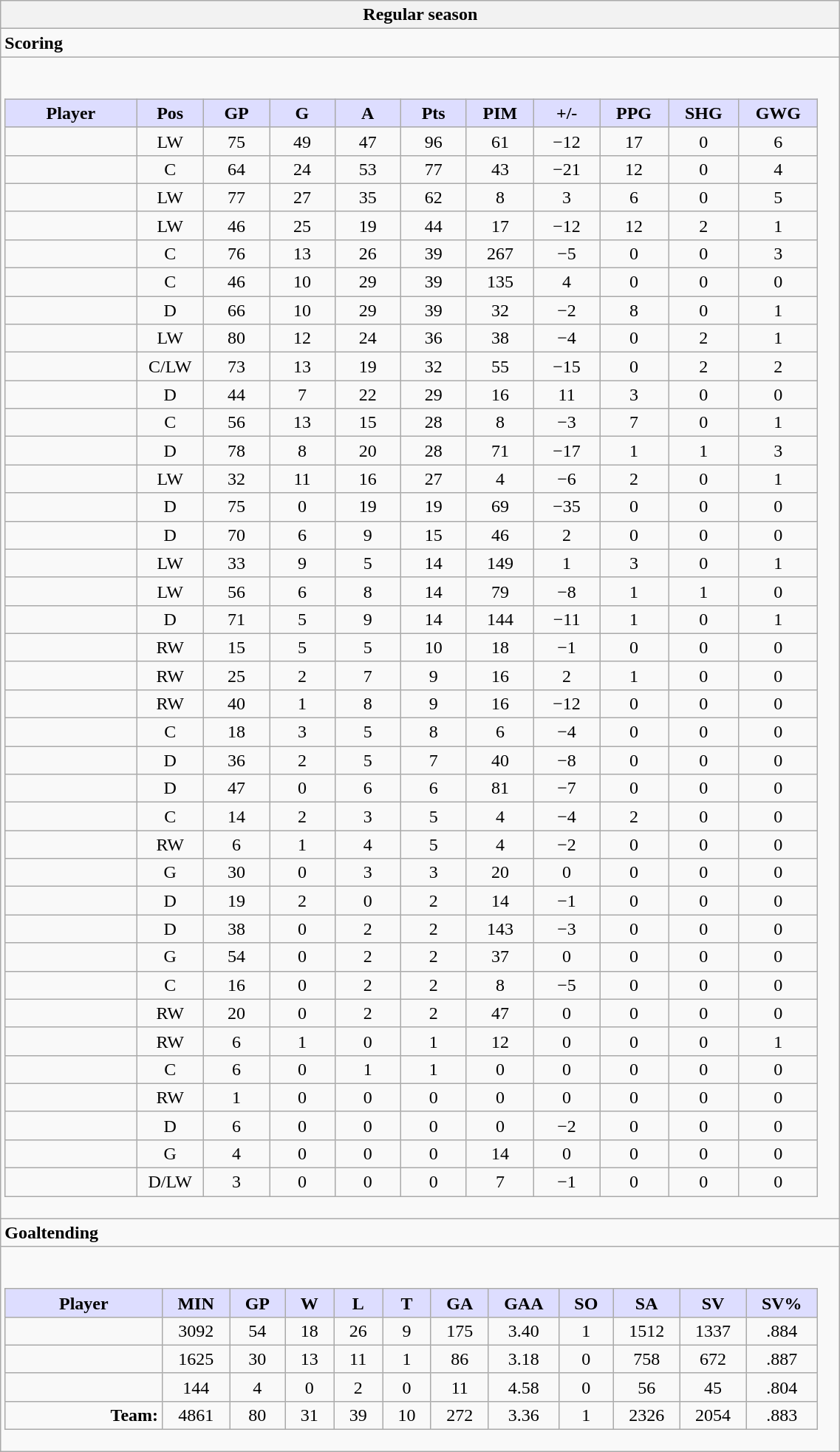<table class="wikitable collapsible" style="width:60%;">
<tr>
<th>Regular season</th>
</tr>
<tr>
<td class="tocccolors"><strong>Scoring</strong></td>
</tr>
<tr>
<td><br><table class="wikitable sortable">
<tr style="text-align:center;">
<th style="background:#ddf; width:10%;">Player</th>
<th style="background:#ddf; width:3%;" title="Position">Pos</th>
<th style="background:#ddf; width:5%;" title="Games played">GP</th>
<th style="background:#ddf; width:5%;" title="Goals">G</th>
<th style="background:#ddf; width:5%;" title="Assists">A</th>
<th style="background:#ddf; width:5%;" title="Points">Pts</th>
<th style="background:#ddf; width:5%;" title="Penalties in Minutes">PIM</th>
<th style="background:#ddf; width:5%;" title="Plus/minus">+/-</th>
<th style="background:#ddf; width:5%;" title="Power play goals">PPG</th>
<th style="background:#ddf; width:5%;" title="Short-handed goals">SHG</th>
<th style="background:#ddf; width:5%;" title="Game-winning goals">GWG</th>
</tr>
<tr style="text-align:center;">
<td style="text-align:right;"></td>
<td>LW</td>
<td>75</td>
<td>49</td>
<td>47</td>
<td>96</td>
<td>61</td>
<td>−12</td>
<td>17</td>
<td>0</td>
<td>6</td>
</tr>
<tr style="text-align:center;">
<td style="text-align:right;"></td>
<td>C</td>
<td>64</td>
<td>24</td>
<td>53</td>
<td>77</td>
<td>43</td>
<td>−21</td>
<td>12</td>
<td>0</td>
<td>4</td>
</tr>
<tr style="text-align:center;">
<td style="text-align:right;"></td>
<td>LW</td>
<td>77</td>
<td>27</td>
<td>35</td>
<td>62</td>
<td>8</td>
<td>3</td>
<td>6</td>
<td>0</td>
<td>5</td>
</tr>
<tr style="text-align:center;">
<td style="text-align:right;"></td>
<td>LW</td>
<td>46</td>
<td>25</td>
<td>19</td>
<td>44</td>
<td>17</td>
<td>−12</td>
<td>12</td>
<td>2</td>
<td>1</td>
</tr>
<tr style="text-align:center;">
<td style="text-align:right;"></td>
<td>C</td>
<td>76</td>
<td>13</td>
<td>26</td>
<td>39</td>
<td>267</td>
<td>−5</td>
<td>0</td>
<td>0</td>
<td>3</td>
</tr>
<tr style="text-align:center;">
<td style="text-align:right;"></td>
<td>C</td>
<td>46</td>
<td>10</td>
<td>29</td>
<td>39</td>
<td>135</td>
<td>4</td>
<td>0</td>
<td>0</td>
<td>0</td>
</tr>
<tr style="text-align:center;">
<td style="text-align:right;"></td>
<td>D</td>
<td>66</td>
<td>10</td>
<td>29</td>
<td>39</td>
<td>32</td>
<td>−2</td>
<td>8</td>
<td>0</td>
<td>1</td>
</tr>
<tr style="text-align:center;">
<td style="text-align:right;"></td>
<td>LW</td>
<td>80</td>
<td>12</td>
<td>24</td>
<td>36</td>
<td>38</td>
<td>−4</td>
<td>0</td>
<td>2</td>
<td>1</td>
</tr>
<tr style="text-align:center;">
<td style="text-align:right;"></td>
<td>C/LW</td>
<td>73</td>
<td>13</td>
<td>19</td>
<td>32</td>
<td>55</td>
<td>−15</td>
<td>0</td>
<td>2</td>
<td>2</td>
</tr>
<tr style="text-align:center;">
<td style="text-align:right;"></td>
<td>D</td>
<td>44</td>
<td>7</td>
<td>22</td>
<td>29</td>
<td>16</td>
<td>11</td>
<td>3</td>
<td>0</td>
<td>0</td>
</tr>
<tr style="text-align:center;">
<td style="text-align:right;"></td>
<td>C</td>
<td>56</td>
<td>13</td>
<td>15</td>
<td>28</td>
<td>8</td>
<td>−3</td>
<td>7</td>
<td>0</td>
<td>1</td>
</tr>
<tr style="text-align:center;">
<td style="text-align:right;"></td>
<td>D</td>
<td>78</td>
<td>8</td>
<td>20</td>
<td>28</td>
<td>71</td>
<td>−17</td>
<td>1</td>
<td>1</td>
<td>3</td>
</tr>
<tr style="text-align:center;">
<td style="text-align:right;"></td>
<td>LW</td>
<td>32</td>
<td>11</td>
<td>16</td>
<td>27</td>
<td>4</td>
<td>−6</td>
<td>2</td>
<td>0</td>
<td>1</td>
</tr>
<tr style="text-align:center;">
<td style="text-align:right;"></td>
<td>D</td>
<td>75</td>
<td>0</td>
<td>19</td>
<td>19</td>
<td>69</td>
<td>−35</td>
<td>0</td>
<td>0</td>
<td>0</td>
</tr>
<tr style="text-align:center;">
<td style="text-align:right;"></td>
<td>D</td>
<td>70</td>
<td>6</td>
<td>9</td>
<td>15</td>
<td>46</td>
<td>2</td>
<td>0</td>
<td>0</td>
<td>0</td>
</tr>
<tr style="text-align:center;">
<td style="text-align:right;"></td>
<td>LW</td>
<td>33</td>
<td>9</td>
<td>5</td>
<td>14</td>
<td>149</td>
<td>1</td>
<td>3</td>
<td>0</td>
<td>1</td>
</tr>
<tr style="text-align:center;">
<td style="text-align:right;"></td>
<td>LW</td>
<td>56</td>
<td>6</td>
<td>8</td>
<td>14</td>
<td>79</td>
<td>−8</td>
<td>1</td>
<td>1</td>
<td>0</td>
</tr>
<tr style="text-align:center;">
<td style="text-align:right;"></td>
<td>D</td>
<td>71</td>
<td>5</td>
<td>9</td>
<td>14</td>
<td>144</td>
<td>−11</td>
<td>1</td>
<td>0</td>
<td>1</td>
</tr>
<tr style="text-align:center;">
<td style="text-align:right;"></td>
<td>RW</td>
<td>15</td>
<td>5</td>
<td>5</td>
<td>10</td>
<td>18</td>
<td>−1</td>
<td>0</td>
<td>0</td>
<td>0</td>
</tr>
<tr style="text-align:center;">
<td style="text-align:right;"></td>
<td>RW</td>
<td>25</td>
<td>2</td>
<td>7</td>
<td>9</td>
<td>16</td>
<td>2</td>
<td>1</td>
<td>0</td>
<td>0</td>
</tr>
<tr style="text-align:center;">
<td style="text-align:right;"></td>
<td>RW</td>
<td>40</td>
<td>1</td>
<td>8</td>
<td>9</td>
<td>16</td>
<td>−12</td>
<td>0</td>
<td>0</td>
<td>0</td>
</tr>
<tr style="text-align:center;">
<td style="text-align:right;"></td>
<td>C</td>
<td>18</td>
<td>3</td>
<td>5</td>
<td>8</td>
<td>6</td>
<td>−4</td>
<td>0</td>
<td>0</td>
<td>0</td>
</tr>
<tr style="text-align:center;">
<td style="text-align:right;"></td>
<td>D</td>
<td>36</td>
<td>2</td>
<td>5</td>
<td>7</td>
<td>40</td>
<td>−8</td>
<td>0</td>
<td>0</td>
<td>0</td>
</tr>
<tr style="text-align:center;">
<td style="text-align:right;"></td>
<td>D</td>
<td>47</td>
<td>0</td>
<td>6</td>
<td>6</td>
<td>81</td>
<td>−7</td>
<td>0</td>
<td>0</td>
<td>0</td>
</tr>
<tr style="text-align:center;">
<td style="text-align:right;"></td>
<td>C</td>
<td>14</td>
<td>2</td>
<td>3</td>
<td>5</td>
<td>4</td>
<td>−4</td>
<td>2</td>
<td>0</td>
<td>0</td>
</tr>
<tr style="text-align:center;">
<td style="text-align:right;"></td>
<td>RW</td>
<td>6</td>
<td>1</td>
<td>4</td>
<td>5</td>
<td>4</td>
<td>−2</td>
<td>0</td>
<td>0</td>
<td>0</td>
</tr>
<tr style="text-align:center;">
<td style="text-align:right;"></td>
<td>G</td>
<td>30</td>
<td>0</td>
<td>3</td>
<td>3</td>
<td>20</td>
<td>0</td>
<td>0</td>
<td>0</td>
<td>0</td>
</tr>
<tr style="text-align:center;">
<td style="text-align:right;"></td>
<td>D</td>
<td>19</td>
<td>2</td>
<td>0</td>
<td>2</td>
<td>14</td>
<td>−1</td>
<td>0</td>
<td>0</td>
<td>0</td>
</tr>
<tr style="text-align:center;">
<td style="text-align:right;"></td>
<td>D</td>
<td>38</td>
<td>0</td>
<td>2</td>
<td>2</td>
<td>143</td>
<td>−3</td>
<td>0</td>
<td>0</td>
<td>0</td>
</tr>
<tr style="text-align:center;">
<td style="text-align:right;"></td>
<td>G</td>
<td>54</td>
<td>0</td>
<td>2</td>
<td>2</td>
<td>37</td>
<td>0</td>
<td>0</td>
<td>0</td>
<td>0</td>
</tr>
<tr style="text-align:center;">
<td style="text-align:right;"></td>
<td>C</td>
<td>16</td>
<td>0</td>
<td>2</td>
<td>2</td>
<td>8</td>
<td>−5</td>
<td>0</td>
<td>0</td>
<td>0</td>
</tr>
<tr style="text-align:center;">
<td style="text-align:right;"></td>
<td>RW</td>
<td>20</td>
<td>0</td>
<td>2</td>
<td>2</td>
<td>47</td>
<td>0</td>
<td>0</td>
<td>0</td>
<td>0</td>
</tr>
<tr style="text-align:center;">
<td style="text-align:right;"></td>
<td>RW</td>
<td>6</td>
<td>1</td>
<td>0</td>
<td>1</td>
<td>12</td>
<td>0</td>
<td>0</td>
<td>0</td>
<td>1</td>
</tr>
<tr style="text-align:center;">
<td style="text-align:right;"></td>
<td>C</td>
<td>6</td>
<td>0</td>
<td>1</td>
<td>1</td>
<td>0</td>
<td>0</td>
<td>0</td>
<td>0</td>
<td>0</td>
</tr>
<tr style="text-align:center;">
<td style="text-align:right;"></td>
<td>RW</td>
<td>1</td>
<td>0</td>
<td>0</td>
<td>0</td>
<td>0</td>
<td>0</td>
<td>0</td>
<td>0</td>
<td>0</td>
</tr>
<tr style="text-align:center;">
<td style="text-align:right;"></td>
<td>D</td>
<td>6</td>
<td>0</td>
<td>0</td>
<td>0</td>
<td>0</td>
<td>−2</td>
<td>0</td>
<td>0</td>
<td>0</td>
</tr>
<tr style="text-align:center;">
<td style="text-align:right;"></td>
<td>G</td>
<td>4</td>
<td>0</td>
<td>0</td>
<td>0</td>
<td>14</td>
<td>0</td>
<td>0</td>
<td>0</td>
<td>0</td>
</tr>
<tr style="text-align:center;">
<td style="text-align:right;"></td>
<td>D/LW</td>
<td>3</td>
<td>0</td>
<td>0</td>
<td>0</td>
<td>7</td>
<td>−1</td>
<td>0</td>
<td>0</td>
<td>0</td>
</tr>
</table>
</td>
</tr>
<tr>
<td class="toccolors"><strong>Goaltending</strong></td>
</tr>
<tr>
<td><br><table class="wikitable sortable">
<tr>
<th style="background:#ddf; width:10%;">Player</th>
<th style="width:3%; background:#ddf;" title="Minutes played">MIN</th>
<th style="width:3%; background:#ddf;" title="Games played in">GP</th>
<th style="width:3%; background:#ddf;" title="Wins">W</th>
<th style="width:3%; background:#ddf;" title="Losses">L</th>
<th style="width:3%; background:#ddf;" title="Ties">T</th>
<th style="width:3%; background:#ddf;" title="Goals against">GA</th>
<th style="width:3%; background:#ddf;" title="Goals against average">GAA</th>
<th style="width:3%; background:#ddf;" title="Shut-outs">SO</th>
<th style="width:3%; background:#ddf;" title="Shots against">SA</th>
<th style="width:3%; background:#ddf;" title="Shots saved">SV</th>
<th style="width:3%; background:#ddf;" title="Save percentage">SV%</th>
</tr>
<tr style="text-align:center;">
<td style="text-align:right;"></td>
<td>3092</td>
<td>54</td>
<td>18</td>
<td>26</td>
<td>9</td>
<td>175</td>
<td>3.40</td>
<td>1</td>
<td>1512</td>
<td>1337</td>
<td>.884</td>
</tr>
<tr style="text-align:center;">
<td style="text-align:right;"></td>
<td>1625</td>
<td>30</td>
<td>13</td>
<td>11</td>
<td>1</td>
<td>86</td>
<td>3.18</td>
<td>0</td>
<td>758</td>
<td>672</td>
<td>.887</td>
</tr>
<tr style="text-align:center;">
<td style="text-align:right;"></td>
<td>144</td>
<td>4</td>
<td>0</td>
<td>2</td>
<td>0</td>
<td>11</td>
<td>4.58</td>
<td>0</td>
<td>56</td>
<td>45</td>
<td>.804</td>
</tr>
<tr style="text-align:center;">
<td style="text-align:right;"><strong>Team:</strong></td>
<td>4861</td>
<td>80</td>
<td>31</td>
<td>39</td>
<td>10</td>
<td>272</td>
<td>3.36</td>
<td>1</td>
<td>2326</td>
<td>2054</td>
<td>.883</td>
</tr>
</table>
</td>
</tr>
</table>
